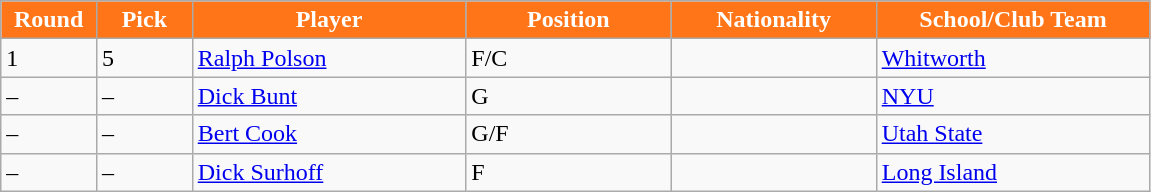<table class="wikitable sortable sortable">
<tr>
<th style="background:#FF7518;color:#FFFFFF;" width="7%">Round</th>
<th style="background:#FF7518;color:#FFFFFF;" width="7%">Pick</th>
<th style="background:#FF7518;color:#FFFFFF;" width="20%">Player</th>
<th style="background:#FF7518;color:#FFFFFF;" width="15%">Position</th>
<th style="background:#FF7518;color:#FFFFFF;" width="15%">Nationality</th>
<th style="background:#FF7518;color:#FFFFFF;" width="20%">School/Club Team</th>
</tr>
<tr>
<td>1</td>
<td>5</td>
<td><a href='#'>Ralph Polson</a></td>
<td>F/C</td>
<td></td>
<td><a href='#'>Whitworth</a></td>
</tr>
<tr>
<td>–</td>
<td>–</td>
<td><a href='#'>Dick Bunt</a></td>
<td>G</td>
<td></td>
<td><a href='#'>NYU</a></td>
</tr>
<tr>
<td>–</td>
<td>–</td>
<td><a href='#'>Bert Cook</a></td>
<td>G/F</td>
<td></td>
<td><a href='#'>Utah State</a></td>
</tr>
<tr>
<td>–</td>
<td>–</td>
<td><a href='#'>Dick Surhoff</a></td>
<td>F</td>
<td></td>
<td><a href='#'>Long Island</a></td>
</tr>
</table>
